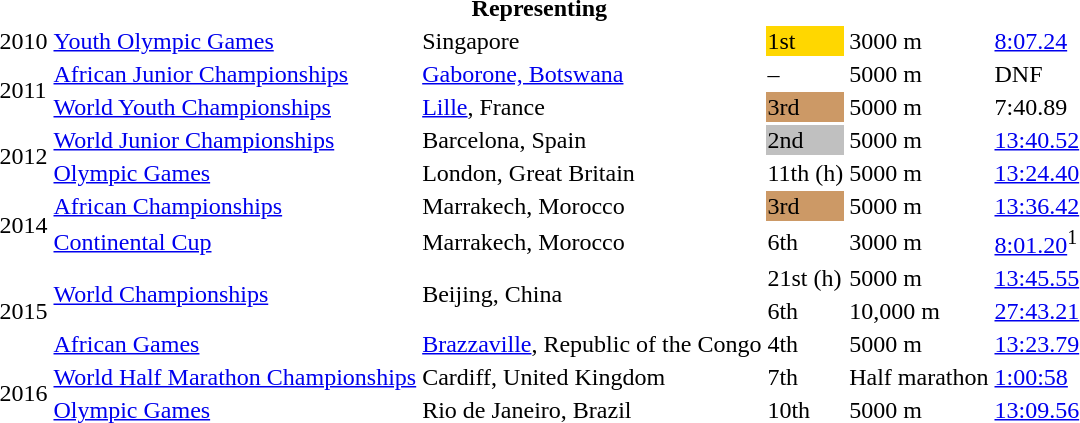<table>
<tr>
<th colspan="6">Representing </th>
</tr>
<tr>
<td>2010</td>
<td><a href='#'>Youth Olympic Games</a></td>
<td>Singapore</td>
<td bgcolor=gold>1st</td>
<td>3000 m</td>
<td><a href='#'>8:07.24</a></td>
</tr>
<tr>
<td rowspan=2>2011</td>
<td><a href='#'>African Junior Championships</a></td>
<td><a href='#'>Gaborone, Botswana</a></td>
<td>–</td>
<td>5000 m</td>
<td>DNF</td>
</tr>
<tr>
<td><a href='#'>World Youth Championships</a></td>
<td><a href='#'>Lille</a>, France</td>
<td bgcolor=cc9966>3rd</td>
<td>5000 m</td>
<td>7:40.89</td>
</tr>
<tr>
<td rowspan=2>2012</td>
<td><a href='#'>World Junior Championships</a></td>
<td>Barcelona, Spain</td>
<td bgcolor=silver>2nd</td>
<td>5000 m</td>
<td><a href='#'>13:40.52</a></td>
</tr>
<tr>
<td><a href='#'>Olympic Games</a></td>
<td>London, Great Britain</td>
<td>11th (h)</td>
<td>5000 m</td>
<td><a href='#'>13:24.40</a></td>
</tr>
<tr>
<td rowspan=2>2014</td>
<td><a href='#'>African Championships</a></td>
<td>Marrakech, Morocco</td>
<td bgcolor=cc9966>3rd</td>
<td>5000 m</td>
<td><a href='#'>13:36.42</a></td>
</tr>
<tr>
<td><a href='#'>Continental Cup</a></td>
<td>Marrakech, Morocco</td>
<td>6th</td>
<td>3000 m</td>
<td><a href='#'>8:01.20</a><sup>1</sup></td>
</tr>
<tr>
<td rowspan=3>2015</td>
<td rowspan=2><a href='#'>World Championships</a></td>
<td rowspan=2>Beijing, China</td>
<td>21st (h)</td>
<td>5000 m</td>
<td><a href='#'>13:45.55</a></td>
</tr>
<tr>
<td>6th</td>
<td>10,000 m</td>
<td><a href='#'>27:43.21</a></td>
</tr>
<tr>
<td><a href='#'>African Games</a></td>
<td><a href='#'>Brazzaville</a>, Republic of the Congo</td>
<td>4th</td>
<td>5000 m</td>
<td><a href='#'>13:23.79</a></td>
</tr>
<tr>
<td rowspan=2>2016</td>
<td><a href='#'>World Half Marathon Championships</a></td>
<td>Cardiff, United Kingdom</td>
<td>7th</td>
<td>Half marathon</td>
<td><a href='#'>1:00:58</a></td>
</tr>
<tr>
<td><a href='#'>Olympic Games</a></td>
<td>Rio de Janeiro, Brazil</td>
<td>10th</td>
<td>5000 m</td>
<td><a href='#'>13:09.56</a></td>
</tr>
</table>
